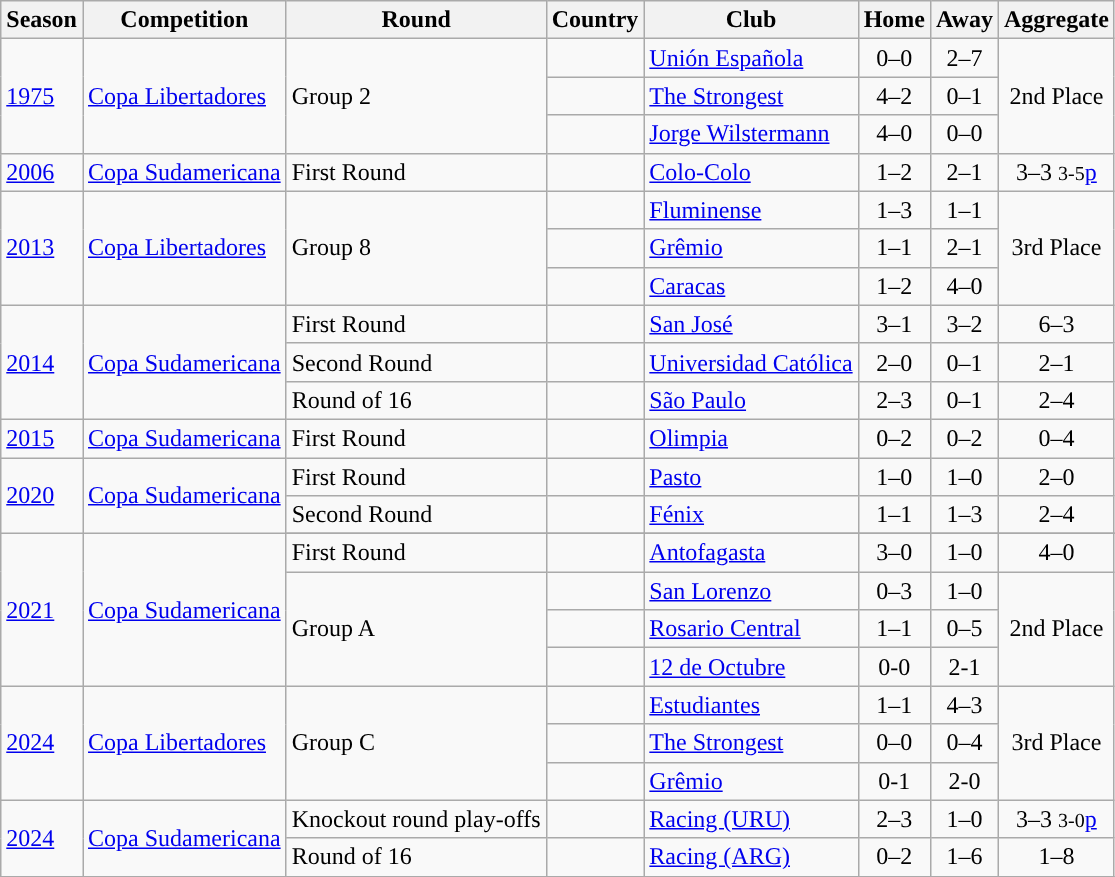<table class="wikitable" style="text-align:left;">
<tr>
<th>Season</th>
<th>Competition</th>
<th>Round</th>
<th>Country</th>
<th>Club</th>
<th>Home</th>
<th>Away</th>
<th>Aggregate</th>
</tr>
<tr>
<td rowspan="3"><a href='#'>1975</a></td>
<td rowspan="3"><a href='#'>Copa Libertadores</a></td>
<td rowspan="3">Group 2</td>
<td></td>
<td><a href='#'>Unión Española</a></td>
<td style="text-align:center;">0–0</td>
<td style="text-align:center;">2–7</td>
<td style="text-align:center;" rowspan=3>2nd Place</td>
</tr>
<tr>
<td></td>
<td><a href='#'>The Strongest</a></td>
<td style="text-align:center;">4–2</td>
<td style="text-align:center;">0–1</td>
</tr>
<tr>
<td></td>
<td><a href='#'>Jorge Wilstermann</a></td>
<td style="text-align:center;">4–0</td>
<td style="text-align:center;">0–0</td>
</tr>
<tr>
<td><a href='#'>2006</a></td>
<td><a href='#'>Copa Sudamericana</a></td>
<td>First Round</td>
<td></td>
<td><a href='#'>Colo-Colo</a></td>
<td style="text-align:center;">1–2</td>
<td style="text-align:center;">2–1</td>
<td style="text-align:center;">3–3 <small>3-5</small><a href='#'>p</a></td>
</tr>
<tr>
<td rowspan="3"><a href='#'>2013</a></td>
<td rowspan="3"><a href='#'>Copa Libertadores</a></td>
<td rowspan="3">Group 8</td>
<td></td>
<td><a href='#'>Fluminense</a></td>
<td style="text-align:center;">1–3</td>
<td style="text-align:center;">1–1</td>
<td style="text-align:center;" rowspan=3>3rd Place</td>
</tr>
<tr>
<td></td>
<td><a href='#'>Grêmio</a></td>
<td style="text-align:center;">1–1</td>
<td style="text-align:center;">2–1</td>
</tr>
<tr>
<td></td>
<td><a href='#'>Caracas</a></td>
<td style="text-align:center;">1–2</td>
<td style="text-align:center;">4–0</td>
</tr>
<tr>
<td rowspan="3"><a href='#'>2014</a></td>
<td rowspan="3"><a href='#'>Copa Sudamericana</a></td>
<td>First Round</td>
<td></td>
<td><a href='#'>San José</a></td>
<td style="text-align:center;">3–1</td>
<td style="text-align:center;">3–2</td>
<td style="text-align:center;">6–3</td>
</tr>
<tr>
<td>Second Round</td>
<td></td>
<td><a href='#'>Universidad Católica</a></td>
<td style="text-align:center;">2–0</td>
<td style="text-align:center;">0–1</td>
<td style="text-align:center;">2–1</td>
</tr>
<tr>
<td>Round of 16</td>
<td></td>
<td><a href='#'>São Paulo</a></td>
<td style="text-align:center;">2–3</td>
<td style="text-align:center;">0–1</td>
<td style="text-align:center;">2–4</td>
</tr>
<tr>
<td><a href='#'>2015</a></td>
<td><a href='#'>Copa Sudamericana</a></td>
<td>First Round</td>
<td></td>
<td><a href='#'>Olimpia</a></td>
<td style="text-align:center;">0–2</td>
<td style="text-align:center;">0–2</td>
<td style="text-align:center;">0–4</td>
</tr>
<tr>
<td rowspan="2"><a href='#'>2020</a></td>
<td rowspan="2"><a href='#'>Copa Sudamericana</a></td>
<td>First Round</td>
<td></td>
<td><a href='#'>Pasto</a></td>
<td style="text-align:center;">1–0</td>
<td style="text-align:center;">1–0</td>
<td style="text-align:center;">2–0</td>
</tr>
<tr>
<td>Second Round</td>
<td></td>
<td><a href='#'>Fénix</a></td>
<td style="text-align:center;">1–1</td>
<td style="text-align:center;">1–3</td>
<td style="text-align:center;">2–4</td>
</tr>
<tr>
<td rowspan="5"><a href='#'>2021</a></td>
<td rowspan="5"><a href='#'>Copa Sudamericana</a></td>
</tr>
<tr>
<td>First Round</td>
<td></td>
<td><a href='#'>Antofagasta</a></td>
<td style="text-align:center;">3–0</td>
<td style="text-align:center;">1–0</td>
<td style="text-align:center;">4–0</td>
</tr>
<tr>
<td rowspan="3">Group A</td>
<td></td>
<td><a href='#'>San Lorenzo</a></td>
<td style="text-align:center;">0–3</td>
<td style="text-align:center;">1–0</td>
<td style="text-align:center;" rowspan=3>2nd Place</td>
</tr>
<tr>
<td></td>
<td><a href='#'>Rosario Central</a></td>
<td style="text-align:center;">1–1</td>
<td style="text-align:center;">0–5</td>
</tr>
<tr>
<td></td>
<td><a href='#'>12 de Octubre</a></td>
<td style="text-align:center;">0-0</td>
<td style="text-align:center;">2-1</td>
</tr>
<tr>
<td rowspan="3"><a href='#'>2024</a></td>
<td rowspan="3"><a href='#'>Copa Libertadores</a></td>
<td rowspan="3">Group C</td>
<td></td>
<td><a href='#'>Estudiantes</a></td>
<td style="text-align:center;">1–1</td>
<td style="text-align:center;">4–3</td>
<td style="text-align:center;" rowspan=3>3rd Place</td>
</tr>
<tr>
<td></td>
<td><a href='#'>The Strongest</a></td>
<td style="text-align:center;">0–0</td>
<td style="text-align:center;">0–4</td>
</tr>
<tr>
<td></td>
<td><a href='#'>Grêmio</a></td>
<td style="text-align:center;">0-1</td>
<td style="text-align:center;">2-0</td>
</tr>
<tr>
<td rowspan="2"><a href='#'>2024</a></td>
<td rowspan="2"><a href='#'>Copa Sudamericana</a></td>
<td>Knockout round play-offs</td>
<td></td>
<td><a href='#'>Racing (URU)</a></td>
<td style="text-align:center;">2–3</td>
<td style="text-align:center;">1–0</td>
<td style="text-align:center;">3–3 <small>3-0</small><a href='#'>p</a></td>
</tr>
<tr>
<td>Round of 16</td>
<td></td>
<td><a href='#'>Racing (ARG)</a></td>
<td style="text-align:center;">0–2</td>
<td style="text-align:center;">1–6</td>
<td style="text-align:center;">1–8</td>
</tr>
<tr>
</tr>
</table>
